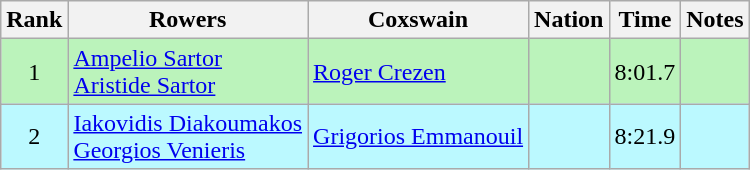<table class="wikitable sortable" style="text-align:center">
<tr>
<th>Rank</th>
<th>Rowers</th>
<th>Coxswain</th>
<th>Nation</th>
<th>Time</th>
<th>Notes</th>
</tr>
<tr bgcolor=bbf3bb>
<td>1</td>
<td align=left><a href='#'>Ampelio Sartor</a><br><a href='#'>Aristide Sartor</a></td>
<td align=left><a href='#'>Roger Crezen</a></td>
<td align=left></td>
<td>8:01.7</td>
<td></td>
</tr>
<tr bgcolor=bbf9ff>
<td>2</td>
<td align=left><a href='#'>Iakovidis Diakoumakos</a><br><a href='#'>Georgios Venieris</a></td>
<td align=left><a href='#'>Grigorios Emmanouil</a></td>
<td align=left></td>
<td>8:21.9</td>
<td></td>
</tr>
</table>
